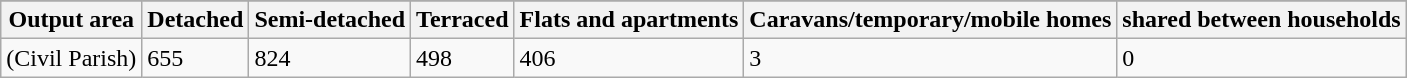<table class="wikitable">
<tr>
</tr>
<tr>
<th>Output area</th>
<th>Detached</th>
<th>Semi-detached</th>
<th>Terraced</th>
<th>Flats and apartments</th>
<th>Caravans/temporary/mobile homes</th>
<th>shared between households</th>
</tr>
<tr>
<td>(Civil Parish)</td>
<td>655</td>
<td>824</td>
<td>498</td>
<td>406</td>
<td>3</td>
<td>0</td>
</tr>
</table>
